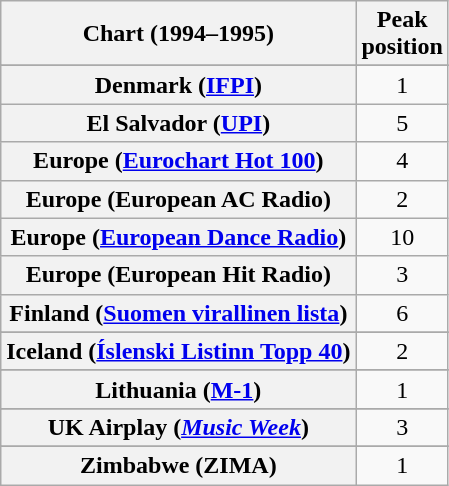<table class="wikitable sortable plainrowheaders">
<tr>
<th>Chart (1994–1995)</th>
<th>Peak<br>position</th>
</tr>
<tr>
</tr>
<tr>
</tr>
<tr>
</tr>
<tr>
</tr>
<tr>
</tr>
<tr>
<th scope="row">Denmark (<a href='#'>IFPI</a>)</th>
<td align="center">1</td>
</tr>
<tr>
<th scope="row">El Salvador (<a href='#'>UPI</a>)</th>
<td align="center">5</td>
</tr>
<tr>
<th scope="row">Europe (<a href='#'>Eurochart Hot 100</a>)</th>
<td align="center">4</td>
</tr>
<tr>
<th scope="row">Europe (European AC Radio)</th>
<td align="center">2</td>
</tr>
<tr>
<th scope="row">Europe (<a href='#'>European Dance Radio</a>)</th>
<td align="center">10</td>
</tr>
<tr>
<th scope="row">Europe (European Hit Radio)</th>
<td align="center">3</td>
</tr>
<tr>
<th scope="row">Finland (<a href='#'>Suomen virallinen lista</a>)</th>
<td align="center">6</td>
</tr>
<tr>
</tr>
<tr>
</tr>
<tr>
<th scope="row">Iceland (<a href='#'>Íslenski Listinn Topp 40</a>)</th>
<td align="center">2</td>
</tr>
<tr>
</tr>
<tr>
<th scope="row">Lithuania (<a href='#'>M-1</a>)</th>
<td align="center">1</td>
</tr>
<tr>
</tr>
<tr>
</tr>
<tr>
</tr>
<tr>
</tr>
<tr>
</tr>
<tr>
</tr>
<tr>
</tr>
<tr>
</tr>
<tr>
<th scope="row">UK Airplay (<em><a href='#'>Music Week</a></em>)</th>
<td align="center">3</td>
</tr>
<tr>
</tr>
<tr>
</tr>
<tr>
</tr>
<tr>
</tr>
<tr>
</tr>
<tr>
</tr>
<tr>
<th scope="row">Zimbabwe (ZIMA)</th>
<td align="center">1</td>
</tr>
</table>
